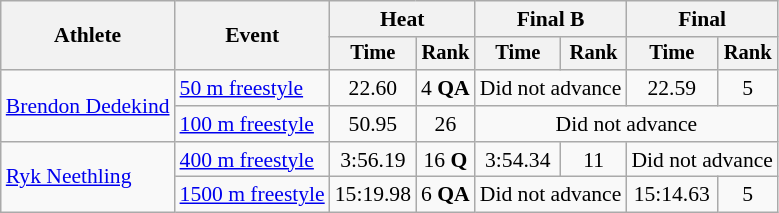<table class=wikitable style="font-size:90%">
<tr>
<th rowspan="2">Athlete</th>
<th rowspan="2">Event</th>
<th colspan="2">Heat</th>
<th colspan="2">Final B</th>
<th colspan="2">Final</th>
</tr>
<tr style="font-size:95%">
<th>Time</th>
<th>Rank</th>
<th>Time</th>
<th>Rank</th>
<th>Time</th>
<th>Rank</th>
</tr>
<tr>
<td rowspan=2><a href='#'>Brendon Dedekind</a></td>
<td><a href='#'>50 m freestyle</a></td>
<td align=center>22.60</td>
<td align=center>4 <strong>QA</strong></td>
<td colspan=2>Did not advance</td>
<td align=center>22.59</td>
<td align=center>5</td>
</tr>
<tr>
<td><a href='#'>100 m freestyle</a></td>
<td align=center>50.95</td>
<td align=center>26</td>
<td align=center colspan=4>Did not advance</td>
</tr>
<tr>
<td rowspan=2><a href='#'>Ryk Neethling</a></td>
<td><a href='#'>400 m freestyle</a></td>
<td align=center>3:56.19</td>
<td align=center>16 <strong>Q</strong></td>
<td align=center>3:54.34</td>
<td align=center>11</td>
<td align=center colspan=2>Did not advance</td>
</tr>
<tr>
<td><a href='#'>1500 m freestyle</a></td>
<td align=center>15:19.98</td>
<td align=center>6 <strong>QA</strong></td>
<td colspan=2>Did not advance</td>
<td align=center>15:14.63</td>
<td align=center>5</td>
</tr>
</table>
